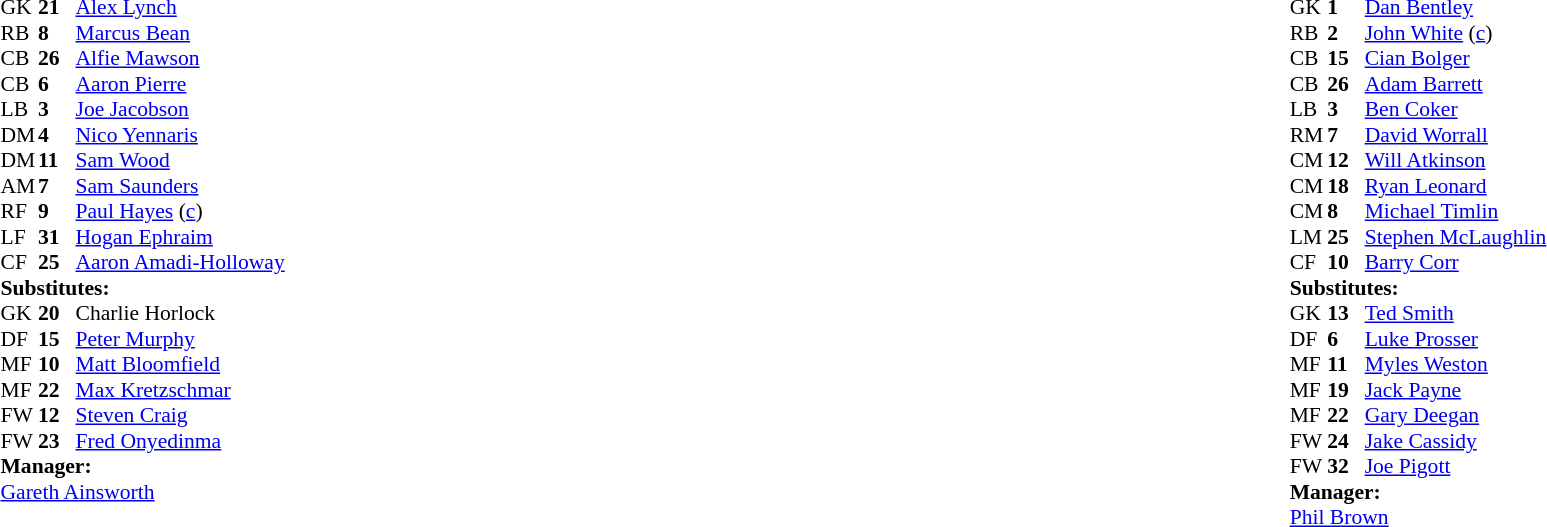<table style="width:100%;">
<tr>
<td style="vertical-align:top; width:40%;"><br><table style="font-size: 90%" cellspacing="0" cellpadding="0">
<tr>
<td colspan="4"></td>
</tr>
<tr>
<th width=25></th>
<th width=25></th>
</tr>
<tr>
<td>GK</td>
<td><strong>21</strong></td>
<td><a href='#'>Alex Lynch</a></td>
</tr>
<tr>
<td>RB</td>
<td><strong>8</strong></td>
<td><a href='#'>Marcus Bean</a></td>
</tr>
<tr>
<td>CB</td>
<td><strong>26</strong></td>
<td><a href='#'>Alfie Mawson</a></td>
<td></td>
</tr>
<tr>
<td>CB</td>
<td><strong>6</strong></td>
<td><a href='#'>Aaron Pierre</a></td>
</tr>
<tr>
<td>LB</td>
<td><strong>3</strong></td>
<td><a href='#'>Joe Jacobson</a></td>
</tr>
<tr>
<td>DM</td>
<td><strong>4</strong></td>
<td><a href='#'>Nico Yennaris</a></td>
<td></td>
<td></td>
</tr>
<tr>
<td>DM</td>
<td><strong>11</strong></td>
<td><a href='#'>Sam Wood</a></td>
<td></td>
</tr>
<tr>
<td>AM</td>
<td><strong>7</strong></td>
<td><a href='#'>Sam Saunders</a></td>
<td></td>
<td></td>
</tr>
<tr>
<td>RF</td>
<td><strong>9</strong></td>
<td><a href='#'>Paul Hayes</a> (<a href='#'>c</a>)</td>
<td></td>
</tr>
<tr>
<td>LF</td>
<td><strong>31</strong></td>
<td><a href='#'>Hogan Ephraim</a></td>
<td></td>
<td></td>
</tr>
<tr>
<td>CF</td>
<td><strong>25</strong></td>
<td><a href='#'>Aaron Amadi-Holloway</a></td>
</tr>
<tr>
<td colspan=4><strong>Substitutes:</strong></td>
</tr>
<tr>
<td>GK</td>
<td><strong>20</strong></td>
<td>Charlie Horlock</td>
</tr>
<tr>
<td>DF</td>
<td><strong>15</strong></td>
<td><a href='#'>Peter Murphy</a></td>
<td></td>
<td></td>
</tr>
<tr>
<td>MF</td>
<td><strong>10</strong></td>
<td><a href='#'>Matt Bloomfield</a></td>
<td></td>
<td></td>
</tr>
<tr>
<td>MF</td>
<td><strong>22</strong></td>
<td><a href='#'>Max Kretzschmar</a></td>
</tr>
<tr>
<td>FW</td>
<td><strong>12</strong></td>
<td><a href='#'>Steven Craig</a></td>
<td></td>
<td></td>
</tr>
<tr>
<td>FW</td>
<td><strong>23</strong></td>
<td><a href='#'>Fred Onyedinma</a></td>
</tr>
<tr>
<td colspan=4><strong>Manager:</strong></td>
</tr>
<tr>
<td colspan="4"><a href='#'>Gareth Ainsworth</a></td>
</tr>
</table>
</td>
<td valign="top"></td>
<td style="vertical-align:top; width:50%;"><br><table cellspacing="0" cellpadding="0" style="font-size:90%; margin:auto;">
<tr>
<td colspan="4"></td>
</tr>
<tr>
<th width=25></th>
<th width=25></th>
</tr>
<tr>
<td>GK</td>
<td><strong>1</strong></td>
<td><a href='#'>Dan Bentley</a></td>
</tr>
<tr>
<td>RB</td>
<td><strong>2</strong></td>
<td><a href='#'>John White</a> (<a href='#'>c</a>)</td>
</tr>
<tr>
<td>CB</td>
<td><strong>15</strong></td>
<td><a href='#'>Cian Bolger</a></td>
<td></td>
</tr>
<tr>
<td>CB</td>
<td><strong>26</strong></td>
<td><a href='#'>Adam Barrett</a></td>
</tr>
<tr>
<td>LB</td>
<td><strong>3</strong></td>
<td><a href='#'>Ben Coker</a></td>
</tr>
<tr>
<td>RM</td>
<td><strong>7</strong></td>
<td><a href='#'>David Worrall</a></td>
<td></td>
<td></td>
</tr>
<tr>
<td>CM</td>
<td><strong>12</strong></td>
<td><a href='#'>Will Atkinson</a></td>
<td></td>
<td></td>
</tr>
<tr>
<td>CM</td>
<td><strong>18</strong></td>
<td><a href='#'>Ryan Leonard</a></td>
<td></td>
</tr>
<tr>
<td>CM</td>
<td><strong>8</strong></td>
<td><a href='#'>Michael Timlin</a></td>
</tr>
<tr>
<td>LM</td>
<td><strong>25</strong></td>
<td><a href='#'>Stephen McLaughlin</a></td>
<td></td>
<td></td>
</tr>
<tr>
<td>CF</td>
<td><strong>10</strong></td>
<td><a href='#'>Barry Corr</a></td>
</tr>
<tr>
<td colspan=4><strong>Substitutes:</strong></td>
</tr>
<tr>
<td>GK</td>
<td><strong>13</strong></td>
<td><a href='#'>Ted Smith</a></td>
</tr>
<tr>
<td>DF</td>
<td><strong>6</strong></td>
<td><a href='#'>Luke Prosser</a></td>
</tr>
<tr>
<td>MF</td>
<td><strong>11</strong></td>
<td><a href='#'>Myles Weston</a></td>
<td></td>
<td></td>
</tr>
<tr>
<td>MF</td>
<td><strong>19</strong></td>
<td><a href='#'>Jack Payne</a></td>
<td></td>
<td></td>
</tr>
<tr>
<td>MF</td>
<td><strong>22</strong></td>
<td><a href='#'>Gary Deegan</a></td>
<td></td>
</tr>
<tr>
<td>FW</td>
<td><strong>24</strong></td>
<td><a href='#'>Jake Cassidy</a></td>
</tr>
<tr>
<td>FW</td>
<td><strong>32</strong></td>
<td><a href='#'>Joe Pigott</a></td>
<td></td>
<td></td>
</tr>
<tr>
<td colspan=4><strong>Manager:</strong></td>
</tr>
<tr>
<td colspan="4"><a href='#'>Phil Brown</a></td>
</tr>
</table>
</td>
</tr>
</table>
